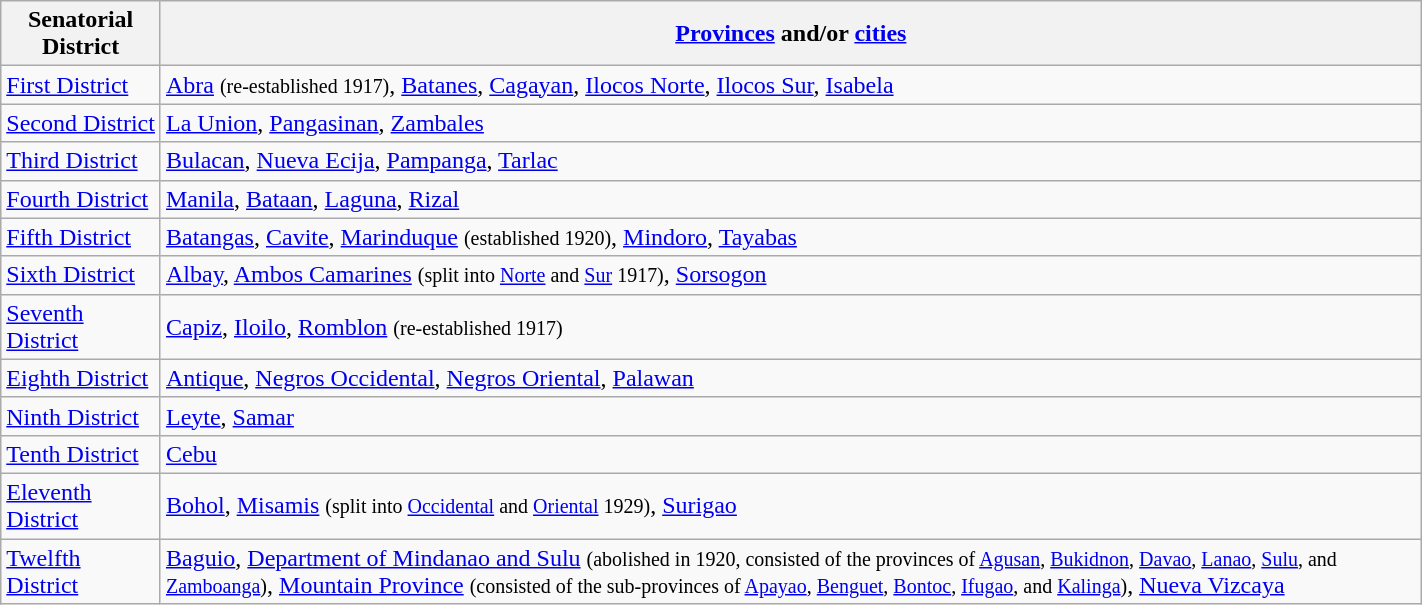<table class="wikitable" style="width:75%;">
<tr>
<th>Senatorial District</th>
<th><a href='#'>Provinces</a> and/or <a href='#'>cities</a></th>
</tr>
<tr>
<td><a href='#'>First District</a></td>
<td><a href='#'>Abra</a> <small>(re-established 1917)</small>, <a href='#'>Batanes</a>, <a href='#'>Cagayan</a>, <a href='#'>Ilocos Norte</a>, <a href='#'>Ilocos Sur</a>, <a href='#'>Isabela</a></td>
</tr>
<tr>
<td><a href='#'>Second District</a></td>
<td><a href='#'>La Union</a>, <a href='#'>Pangasinan</a>, <a href='#'>Zambales</a></td>
</tr>
<tr>
<td><a href='#'>Third District</a></td>
<td><a href='#'>Bulacan</a>, <a href='#'>Nueva Ecija</a>, <a href='#'>Pampanga</a>, <a href='#'>Tarlac</a></td>
</tr>
<tr>
<td><a href='#'>Fourth District</a></td>
<td><a href='#'>Manila</a>, <a href='#'>Bataan</a>, <a href='#'>Laguna</a>, <a href='#'>Rizal</a></td>
</tr>
<tr>
<td><a href='#'>Fifth District</a></td>
<td><a href='#'>Batangas</a>, <a href='#'>Cavite</a>, <a href='#'>Marinduque</a> <small>(established 1920)</small>, <a href='#'>Mindoro</a>, <a href='#'>Tayabas</a></td>
</tr>
<tr>
<td><a href='#'>Sixth District</a></td>
<td><a href='#'>Albay</a>, <a href='#'>Ambos Camarines</a> <small>(split into <a href='#'>Norte</a> and <a href='#'>Sur</a> 1917)</small>, <a href='#'>Sorsogon</a></td>
</tr>
<tr>
<td><a href='#'>Seventh District</a></td>
<td><a href='#'>Capiz</a>, <a href='#'>Iloilo</a>, <a href='#'>Romblon</a> <small>(re-established 1917)</small></td>
</tr>
<tr>
<td><a href='#'>Eighth District</a></td>
<td><a href='#'>Antique</a>, <a href='#'>Negros Occidental</a>, <a href='#'>Negros Oriental</a>, <a href='#'>Palawan</a></td>
</tr>
<tr>
<td><a href='#'>Ninth District</a></td>
<td><a href='#'>Leyte</a>, <a href='#'>Samar</a></td>
</tr>
<tr>
<td><a href='#'>Tenth District</a></td>
<td><a href='#'>Cebu</a></td>
</tr>
<tr>
<td><a href='#'>Eleventh District</a></td>
<td><a href='#'>Bohol</a>, <a href='#'>Misamis</a> <small>(split into <a href='#'>Occidental</a> and <a href='#'>Oriental</a> 1929)</small>, <a href='#'>Surigao</a></td>
</tr>
<tr>
<td><a href='#'>Twelfth District</a></td>
<td><a href='#'>Baguio</a>, <a href='#'>Department of Mindanao and Sulu</a> <small>(abolished in 1920, consisted of the provinces of <a href='#'>Agusan</a>, <a href='#'>Bukidnon</a>, <a href='#'>Davao</a>, <a href='#'>Lanao</a>, <a href='#'>Sulu</a>, and <a href='#'>Zamboanga</a>)</small>, <a href='#'>Mountain Province</a> <small>(consisted of the sub-provinces of <a href='#'>Apayao</a>, <a href='#'>Benguet</a>, <a href='#'>Bontoc</a>, <a href='#'>Ifugao</a>, and <a href='#'>Kalinga</a>)</small>, <a href='#'>Nueva Vizcaya</a></td>
</tr>
</table>
